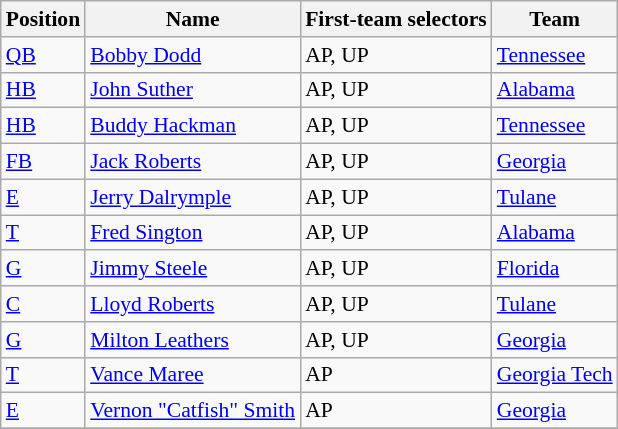<table class="wikitable" style="font-size: 90%">
<tr>
<th>Position</th>
<th>Name</th>
<th>First-team selectors</th>
<th>Team</th>
</tr>
<tr>
<td><a href='#'>QB</a></td>
<td><a href='#'>Bobby Dodd</a></td>
<td>AP, UP</td>
<td><a href='#'>Tennessee</a></td>
</tr>
<tr>
<td><a href='#'>HB</a></td>
<td><a href='#'>John Suther</a></td>
<td>AP, UP</td>
<td><a href='#'>Alabama</a></td>
</tr>
<tr>
<td><a href='#'>HB</a></td>
<td><a href='#'>Buddy Hackman</a></td>
<td>AP, UP</td>
<td><a href='#'>Tennessee</a></td>
</tr>
<tr>
<td><a href='#'>FB</a></td>
<td><a href='#'>Jack Roberts</a></td>
<td>AP, UP</td>
<td><a href='#'>Georgia</a></td>
</tr>
<tr>
<td><a href='#'>E</a></td>
<td><a href='#'>Jerry Dalrymple</a></td>
<td>AP, UP</td>
<td><a href='#'>Tulane</a></td>
</tr>
<tr>
<td><a href='#'>T</a></td>
<td><a href='#'>Fred Sington</a></td>
<td>AP, UP</td>
<td><a href='#'>Alabama</a></td>
</tr>
<tr>
<td><a href='#'>G</a></td>
<td><a href='#'>Jimmy Steele</a></td>
<td>AP, UP</td>
<td><a href='#'>Florida</a></td>
</tr>
<tr>
<td><a href='#'>C</a></td>
<td><a href='#'>Lloyd Roberts</a></td>
<td>AP, UP</td>
<td><a href='#'>Tulane</a></td>
</tr>
<tr>
<td><a href='#'>G</a></td>
<td><a href='#'>Milton Leathers</a></td>
<td>AP, UP</td>
<td><a href='#'>Georgia</a></td>
</tr>
<tr>
<td><a href='#'>T</a></td>
<td><a href='#'>Vance Maree</a></td>
<td>AP</td>
<td><a href='#'>Georgia Tech</a></td>
</tr>
<tr>
<td><a href='#'>E</a></td>
<td><a href='#'>Vernon "Catfish" Smith</a></td>
<td>AP</td>
<td><a href='#'>Georgia</a></td>
</tr>
<tr>
</tr>
</table>
